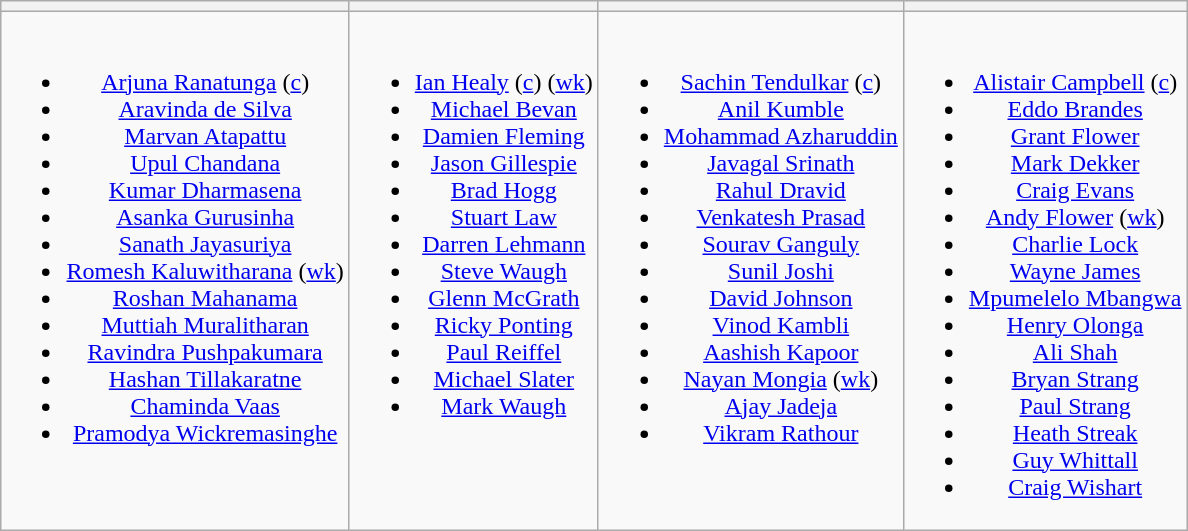<table class="wikitable" style="text-align:center;margin:0 auto">
<tr>
<th></th>
<th></th>
<th></th>
<th></th>
</tr>
<tr style="vertical-align:top">
<td><br><ul><li><a href='#'>Arjuna Ranatunga</a> (<a href='#'>c</a>)</li><li><a href='#'>Aravinda de Silva</a></li><li><a href='#'>Marvan Atapattu</a></li><li><a href='#'>Upul Chandana</a></li><li><a href='#'>Kumar Dharmasena</a></li><li><a href='#'>Asanka Gurusinha</a></li><li><a href='#'>Sanath Jayasuriya</a></li><li><a href='#'>Romesh Kaluwitharana</a> (<a href='#'>wk</a>)</li><li><a href='#'>Roshan Mahanama</a></li><li><a href='#'>Muttiah Muralitharan</a></li><li><a href='#'>Ravindra Pushpakumara</a></li><li><a href='#'>Hashan Tillakaratne</a></li><li><a href='#'>Chaminda Vaas</a></li><li><a href='#'>Pramodya Wickremasinghe</a></li></ul></td>
<td><br><ul><li><a href='#'>Ian Healy</a> (<a href='#'>c</a>) (<a href='#'>wk</a>)</li><li><a href='#'>Michael Bevan</a></li><li><a href='#'>Damien Fleming</a></li><li><a href='#'>Jason Gillespie</a></li><li><a href='#'>Brad Hogg</a></li><li><a href='#'>Stuart Law</a></li><li><a href='#'>Darren Lehmann</a></li><li><a href='#'>Steve Waugh</a></li><li><a href='#'>Glenn McGrath</a></li><li><a href='#'>Ricky Ponting</a></li><li><a href='#'>Paul Reiffel</a></li><li><a href='#'>Michael Slater</a></li><li><a href='#'>Mark Waugh</a></li></ul></td>
<td><br><ul><li><a href='#'>Sachin Tendulkar</a> (<a href='#'>c</a>)</li><li><a href='#'>Anil Kumble</a></li><li><a href='#'>Mohammad Azharuddin</a></li><li><a href='#'>Javagal Srinath</a></li><li><a href='#'>Rahul Dravid</a></li><li><a href='#'>Venkatesh Prasad</a></li><li><a href='#'>Sourav Ganguly</a></li><li><a href='#'>Sunil Joshi</a></li><li><a href='#'>David Johnson</a></li><li><a href='#'>Vinod Kambli</a></li><li><a href='#'>Aashish Kapoor</a></li><li><a href='#'>Nayan Mongia</a> (<a href='#'>wk</a>)</li><li><a href='#'>Ajay Jadeja</a></li><li><a href='#'>Vikram Rathour</a></li></ul></td>
<td><br><ul><li><a href='#'>Alistair Campbell</a> (<a href='#'>c</a>)</li><li><a href='#'>Eddo Brandes</a></li><li><a href='#'>Grant Flower</a></li><li><a href='#'>Mark Dekker</a></li><li><a href='#'>Craig Evans</a></li><li><a href='#'>Andy Flower</a> (<a href='#'>wk</a>)</li><li><a href='#'>Charlie Lock</a></li><li><a href='#'>Wayne James</a></li><li><a href='#'>Mpumelelo Mbangwa</a></li><li><a href='#'>Henry Olonga</a></li><li><a href='#'>Ali Shah</a></li><li><a href='#'>Bryan Strang</a></li><li><a href='#'>Paul Strang</a></li><li><a href='#'>Heath Streak</a></li><li><a href='#'>Guy Whittall</a></li><li><a href='#'>Craig Wishart</a></li></ul></td>
</tr>
</table>
